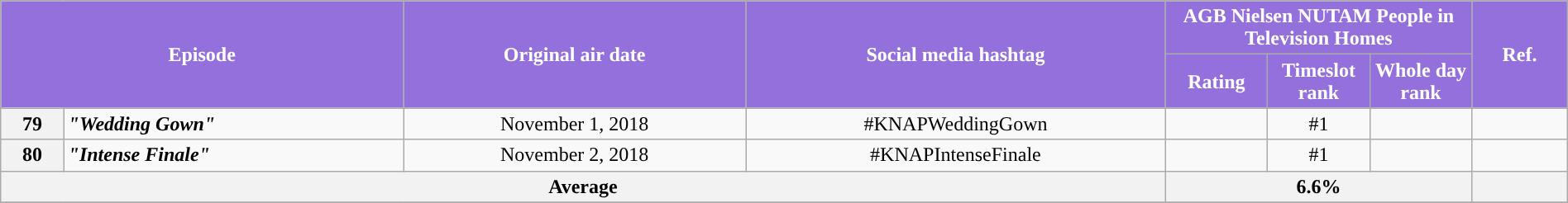<table class="wikitable" style="text-align:center; font-size:100%; line-height:18px;" width="100%">
<tr>
<th style="background-color:#9370DB; color:#ffffff;" colspan="2" rowspan="2">Episode</th>
<th style="background-color:#9370DB; color:white" rowspan="2">Original air date</th>
<th style="background-color:#9370DB; color:white" rowspan="2">Social media hashtag</th>
<th style="background-color:#9370DB; color:#ffffff;" colspan="3">AGB Nielsen NUTAM People in Television Homes</th>
<th style="background-color:#9370DB;  color:#ffffff;" rowspan="2">Ref.</th>
</tr>
<tr>
<th style="background-color:#9370DB; width:75px; color:#ffffff;">Rating</th>
<th style="background-color:#9370DB;  width:75px; color:#ffffff;">Timeslot<br>rank</th>
<th style="background-color:#9370DB; width:75px; color:#ffffff;">Whole day<br>rank</th>
</tr>
<tr>
<th>79</th>
<td style="text-align: left;"><strong><em>"Wedding Gown"</em></strong></td>
<td>November 1, 2018</td>
<td>#KNAPWeddingGown</td>
<td></td>
<td>#1</td>
<td></td>
<td></td>
</tr>
<tr>
<th>80</th>
<td style="text-align: left;"><strong><em>"Intense Finale"</em></strong></td>
<td>November 2, 2018</td>
<td>#KNAPIntenseFinale</td>
<td></td>
<td>#1</td>
<td></td>
<td></td>
</tr>
<tr>
<th colspan="4">Average</th>
<th colspan="3">6.6%</th>
<th></th>
</tr>
<tr>
</tr>
</table>
